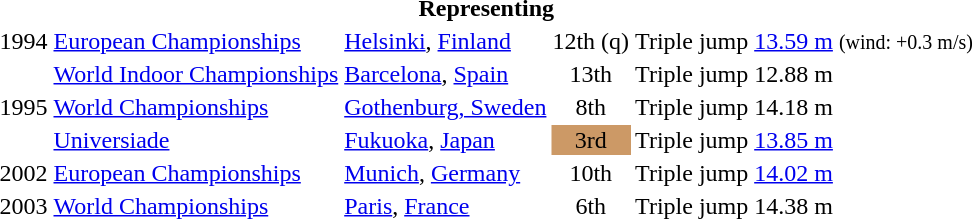<table>
<tr>
<th colspan="6">Representing </th>
</tr>
<tr>
<td>1994</td>
<td><a href='#'>European Championships</a></td>
<td><a href='#'>Helsinki</a>, <a href='#'>Finland</a></td>
<td>12th (q)</td>
<td>Triple jump</td>
<td><a href='#'>13.59 m</a> <small>(wind: +0.3 m/s)</small></td>
</tr>
<tr>
<td rowspan=3>1995</td>
<td><a href='#'>World Indoor Championships</a></td>
<td><a href='#'>Barcelona</a>, <a href='#'>Spain</a></td>
<td align="center">13th</td>
<td>Triple jump</td>
<td>12.88 m</td>
</tr>
<tr>
<td><a href='#'>World Championships</a></td>
<td><a href='#'>Gothenburg, Sweden</a></td>
<td align="center">8th</td>
<td>Triple jump</td>
<td>14.18 m</td>
</tr>
<tr>
<td><a href='#'>Universiade</a></td>
<td><a href='#'>Fukuoka</a>, <a href='#'>Japan</a></td>
<td bgcolor=cc9966 align="center">3rd</td>
<td>Triple jump</td>
<td><a href='#'>13.85 m</a></td>
</tr>
<tr>
<td>2002</td>
<td><a href='#'>European Championships</a></td>
<td><a href='#'>Munich</a>, <a href='#'>Germany</a></td>
<td align="center">10th</td>
<td>Triple jump</td>
<td><a href='#'>14.02 m</a></td>
</tr>
<tr>
<td>2003</td>
<td><a href='#'>World Championships</a></td>
<td><a href='#'>Paris</a>, <a href='#'>France</a></td>
<td align="center">6th</td>
<td>Triple jump</td>
<td>14.38 m </td>
</tr>
</table>
